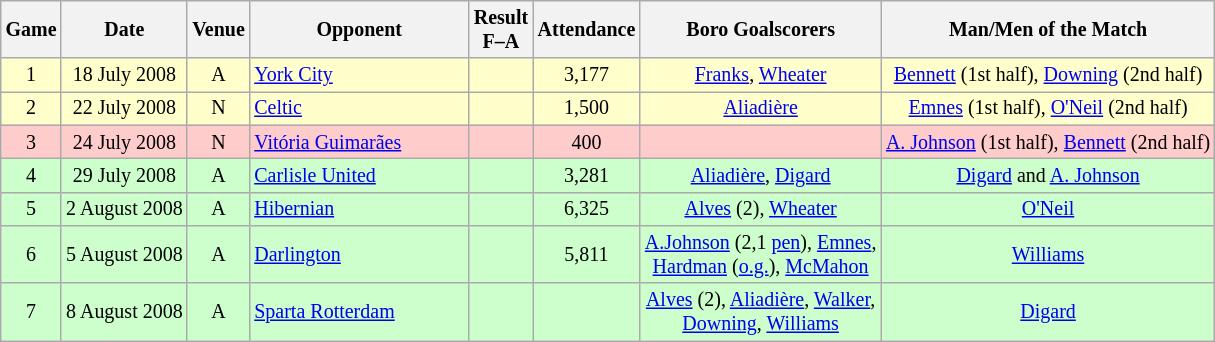<table class="wikitable" style="text-align:center; font-size: smaller;">
<tr>
<th>Game</th>
<th>Date</th>
<th>Venue</th>
<th width="140px">Opponent</th>
<th>Result<br>F–A</th>
<th>Attendance</th>
<th>Boro Goalscorers</th>
<th>Man/Men of the Match</th>
</tr>
<tr bgcolor="#FFFFCC">
<td>1</td>
<td>18 July 2008</td>
<td>A</td>
<td align="left"> <a href='#'>York City</a></td>
<td></td>
<td>3,177</td>
<td><a href='#'>Franks</a>, <a href='#'>Wheater</a></td>
<td><a href='#'>Bennett</a> (1st half), <a href='#'>Downing</a> (2nd half)</td>
</tr>
<tr bgcolor="#FFFFCC">
<td>2</td>
<td>22 July 2008</td>
<td>N</td>
<td align="left"> <a href='#'>Celtic</a></td>
<td></td>
<td>1,500</td>
<td><a href='#'>Aliadière</a></td>
<td><a href='#'>Emnes</a> (1st half), <a href='#'>O'Neil</a> (2nd half)</td>
</tr>
<tr bgcolor="#FFCCCC">
<td>3</td>
<td>24 July 2008</td>
<td>N</td>
<td align="left"> <a href='#'>Vitória Guimarães</a></td>
<td></td>
<td>400</td>
<td></td>
<td><a href='#'>A. Johnson</a> (1st half), <a href='#'>Bennett</a> (2nd half)</td>
</tr>
<tr bgcolor="#CCFFCC">
<td>4</td>
<td>29 July 2008</td>
<td>A</td>
<td align="left"> <a href='#'>Carlisle United</a></td>
<td></td>
<td>3,281</td>
<td><a href='#'>Aliadière</a>, <a href='#'>Digard</a></td>
<td><a href='#'>Digard</a> and <a href='#'>A. Johnson</a></td>
</tr>
<tr bgcolor="#CCFFCC">
<td>5</td>
<td>2 August 2008</td>
<td>A</td>
<td align="left"> <a href='#'>Hibernian</a></td>
<td></td>
<td>6,325</td>
<td><a href='#'>Alves</a> (2), <a href='#'>Wheater</a></td>
<td><a href='#'>O'Neil</a></td>
</tr>
<tr bgcolor="#CCFFCC">
<td>6</td>
<td>5 August 2008</td>
<td>A</td>
<td align="left"> <a href='#'>Darlington</a></td>
<td></td>
<td>5,811</td>
<td><a href='#'>A.Johnson</a> (2,1 <a href='#'>pen</a>), <a href='#'>Emnes</a>,<br><a href='#'>Hardman</a> (<a href='#'>o.g.</a>), <a href='#'>McMahon</a></td>
<td><a href='#'>Williams</a></td>
</tr>
<tr bgcolor="#CCFFCC">
<td>7</td>
<td>8 August 2008</td>
<td>A</td>
<td align="left"> <a href='#'>Sparta Rotterdam</a></td>
<td></td>
<td></td>
<td><a href='#'>Alves</a> (2), <a href='#'>Aliadière</a>, <a href='#'>Walker</a>,<br><a href='#'>Downing</a>, <a href='#'>Williams</a></td>
<td><a href='#'>Digard</a></td>
</tr>
</table>
